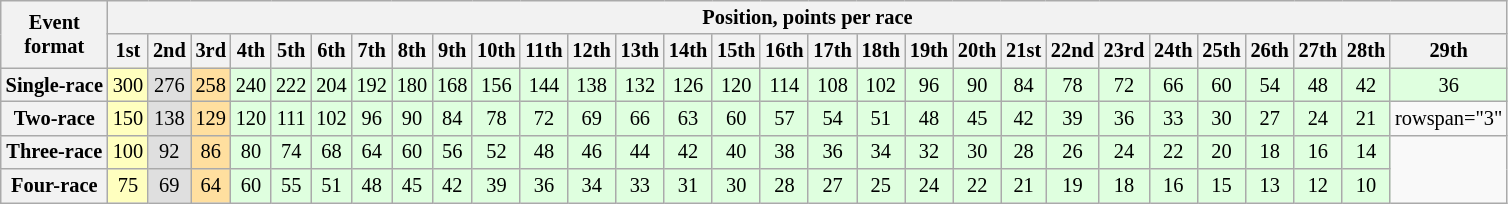<table class="wikitable" style="font-size:85%; text-align:center">
<tr>
<th rowspan="2">Event<br>format</th>
<th colspan="29">Position, points per race</th>
</tr>
<tr>
<th>1st</th>
<th>2nd</th>
<th>3rd</th>
<th>4th</th>
<th>5th</th>
<th>6th</th>
<th>7th</th>
<th>8th</th>
<th>9th</th>
<th>10th</th>
<th>11th</th>
<th>12th</th>
<th>13th</th>
<th>14th</th>
<th>15th</th>
<th>16th</th>
<th>17th</th>
<th>18th</th>
<th>19th</th>
<th>20th</th>
<th>21st</th>
<th>22nd</th>
<th>23rd</th>
<th>24th</th>
<th>25th</th>
<th>26th</th>
<th>27th</th>
<th>28th</th>
<th>29th</th>
</tr>
<tr>
<th nowrap>Single-race</th>
<td style="background:#ffffbf;">300</td>
<td style="background:#dfdfdf;">276</td>
<td style="background:#ffdf9f;">258</td>
<td style="background:#dfffdf;">240</td>
<td style="background:#dfffdf;">222</td>
<td style="background:#dfffdf;">204</td>
<td style="background:#dfffdf;">192</td>
<td style="background:#dfffdf;">180</td>
<td style="background:#dfffdf;">168</td>
<td style="background:#dfffdf;">156</td>
<td style="background:#dfffdf;">144</td>
<td style="background:#dfffdf;">138</td>
<td style="background:#dfffdf;">132</td>
<td style="background:#dfffdf;">126</td>
<td style="background:#dfffdf;">120</td>
<td style="background:#dfffdf;">114</td>
<td style="background:#dfffdf;">108</td>
<td style="background:#dfffdf;">102</td>
<td style="background:#dfffdf;">96</td>
<td style="background:#dfffdf;">90</td>
<td style="background:#dfffdf;">84</td>
<td style="background:#dfffdf;">78</td>
<td style="background:#dfffdf;">72</td>
<td style="background:#dfffdf;">66</td>
<td style="background:#dfffdf;">60</td>
<td style="background:#dfffdf;">54</td>
<td style="background:#dfffdf;">48</td>
<td style="background:#dfffdf;">42</td>
<td style="background:#dfffdf;">36</td>
</tr>
<tr>
<th>Two-race</th>
<td style="background:#ffffbf;">150</td>
<td style="background:#dfdfdf;">138</td>
<td style="background:#ffdf9f;">129</td>
<td style="background:#dfffdf;">120</td>
<td style="background:#dfffdf;">111</td>
<td style="background:#dfffdf;">102</td>
<td style="background:#dfffdf;">96</td>
<td style="background:#dfffdf;">90</td>
<td style="background:#dfffdf;">84</td>
<td style="background:#dfffdf;">78</td>
<td style="background:#dfffdf;">72</td>
<td style="background:#dfffdf;">69</td>
<td style="background:#dfffdf;">66</td>
<td style="background:#dfffdf;">63</td>
<td style="background:#dfffdf;">60</td>
<td style="background:#dfffdf;">57</td>
<td style="background:#dfffdf;">54</td>
<td style="background:#dfffdf;">51</td>
<td style="background:#dfffdf;">48</td>
<td style="background:#dfffdf;">45</td>
<td style="background:#dfffdf;">42</td>
<td style="background:#dfffdf;">39</td>
<td style="background:#dfffdf;">36</td>
<td style="background:#dfffdf;">33</td>
<td style="background:#dfffdf;">30</td>
<td style="background:#dfffdf;">27</td>
<td style="background:#dfffdf;">24</td>
<td style="background:#dfffdf;">21</td>
<td>rowspan="3" </td>
</tr>
<tr>
<th>Three-race</th>
<td style="background:#ffffbf;">100</td>
<td style="background:#dfdfdf;">92</td>
<td style="background:#ffdf9f;">86</td>
<td style="background:#dfffdf;">80</td>
<td style="background:#dfffdf;">74</td>
<td style="background:#dfffdf;">68</td>
<td style="background:#dfffdf;">64</td>
<td style="background:#dfffdf;">60</td>
<td style="background:#dfffdf;">56</td>
<td style="background:#dfffdf;">52</td>
<td style="background:#dfffdf;">48</td>
<td style="background:#dfffdf;">46</td>
<td style="background:#dfffdf;">44</td>
<td style="background:#dfffdf;">42</td>
<td style="background:#dfffdf;">40</td>
<td style="background:#dfffdf;">38</td>
<td style="background:#dfffdf;">36</td>
<td style="background:#dfffdf;">34</td>
<td style="background:#dfffdf;">32</td>
<td style="background:#dfffdf;">30</td>
<td style="background:#dfffdf;">28</td>
<td style="background:#dfffdf;">26</td>
<td style="background:#dfffdf;">24</td>
<td style="background:#dfffdf;">22</td>
<td style="background:#dfffdf;">20</td>
<td style="background:#dfffdf;">18</td>
<td style="background:#dfffdf;">16</td>
<td style="background:#dfffdf;">14</td>
</tr>
<tr>
<th>Four-race</th>
<td style="background:#ffffbf;">75</td>
<td style="background:#dfdfdf;">69</td>
<td style="background:#ffdf9f;">64</td>
<td style="background:#dfffdf;">60</td>
<td style="background:#dfffdf;">55</td>
<td style="background:#dfffdf;">51</td>
<td style="background:#dfffdf;">48</td>
<td style="background:#dfffdf;">45</td>
<td style="background:#dfffdf;">42</td>
<td style="background:#dfffdf;">39</td>
<td style="background:#dfffdf;">36</td>
<td style="background:#dfffdf;">34</td>
<td style="background:#dfffdf;">33</td>
<td style="background:#dfffdf;">31</td>
<td style="background:#dfffdf;">30</td>
<td style="background:#dfffdf;">28</td>
<td style="background:#dfffdf;">27</td>
<td style="background:#dfffdf;">25</td>
<td style="background:#dfffdf;">24</td>
<td style="background:#dfffdf;">22</td>
<td style="background:#dfffdf;">21</td>
<td style="background:#dfffdf;">19</td>
<td style="background:#dfffdf;">18</td>
<td style="background:#dfffdf;">16</td>
<td style="background:#dfffdf;">15</td>
<td style="background:#dfffdf;">13</td>
<td style="background:#dfffdf;">12</td>
<td style="background:#dfffdf;">10</td>
</tr>
</table>
